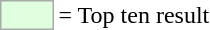<table style="background:transparent;">
<tr>
<td style="background-color:#dfffdf; border:1px solid #aaaaaa; width:2em;"></td>
<td>= Top ten result</td>
</tr>
</table>
